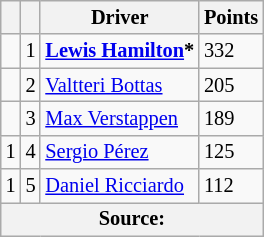<table class="wikitable" style="font-size: 85%;">
<tr>
<th scope="col"></th>
<th scope="col"></th>
<th scope="col">Driver</th>
<th scope="col">Points</th>
</tr>
<tr>
<td align="left"></td>
<td align="center">1</td>
<td> <strong><a href='#'>Lewis Hamilton</a>*</strong></td>
<td align="left">332</td>
</tr>
<tr>
<td align="left"></td>
<td align="center">2</td>
<td> <a href='#'>Valtteri Bottas</a></td>
<td align="left">205</td>
</tr>
<tr>
<td align="left"></td>
<td align="center">3</td>
<td> <a href='#'>Max Verstappen</a></td>
<td align="left">189</td>
</tr>
<tr>
<td align="left"> 1</td>
<td align="center">4</td>
<td> <a href='#'>Sergio Pérez</a></td>
<td align="left">125</td>
</tr>
<tr>
<td align="left"> 1</td>
<td align="center">5</td>
<td> <a href='#'>Daniel Ricciardo</a></td>
<td align="left">112</td>
</tr>
<tr>
<th colspan=4>Source:</th>
</tr>
</table>
